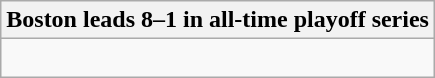<table class="wikitable collapsible collapsed">
<tr>
<th>Boston leads 8–1 in all-time playoff series</th>
</tr>
<tr>
<td><br>







</td>
</tr>
</table>
